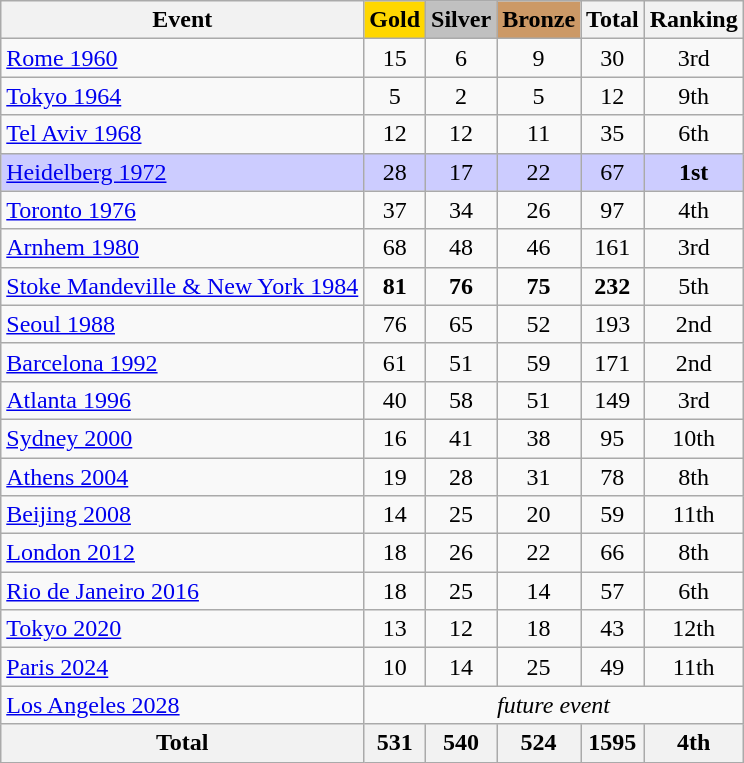<table class="wikitable" style="text-align:center">
<tr>
<th>Event</th>
<td style="background:gold; font-weight:bold;">Gold</td>
<td style="background:silver; font-weight:bold;">Silver</td>
<td style="background:#cc9966; font-weight:bold;">Bronze</td>
<th>Total</th>
<th>Ranking</th>
</tr>
<tr>
<td align="left"> <a href='#'>Rome 1960</a></td>
<td>15</td>
<td>6</td>
<td>9</td>
<td>30</td>
<td>3rd</td>
</tr>
<tr>
<td align="left"> <a href='#'>Tokyo 1964</a></td>
<td>5</td>
<td>2</td>
<td>5</td>
<td>12</td>
<td>9th</td>
</tr>
<tr>
<td align="left"> <a href='#'>Tel Aviv 1968</a></td>
<td>12</td>
<td>12</td>
<td>11</td>
<td>35</td>
<td>6th</td>
</tr>
<tr bgcolor=ccccff>
<td align="left"> <a href='#'>Heidelberg 1972</a></td>
<td>28</td>
<td>17</td>
<td>22</td>
<td>67</td>
<td><strong>1st</strong></td>
</tr>
<tr>
<td align="left"> <a href='#'>Toronto 1976</a></td>
<td>37</td>
<td>34</td>
<td>26</td>
<td>97</td>
<td>4th</td>
</tr>
<tr>
<td align="left"> <a href='#'>Arnhem 1980</a></td>
<td>68</td>
<td>48</td>
<td>46</td>
<td>161</td>
<td>3rd</td>
</tr>
<tr>
<td align="left"> <a href='#'>Stoke Mandeville & New York 1984</a></td>
<td><strong>81</strong></td>
<td><strong>76 </strong></td>
<td><strong>75</strong></td>
<td><strong>232</strong></td>
<td>5th</td>
</tr>
<tr>
<td align="left"> <a href='#'>Seoul 1988</a></td>
<td>76</td>
<td>65</td>
<td>52</td>
<td>193</td>
<td>2nd</td>
</tr>
<tr>
<td align="left"> <a href='#'>Barcelona 1992</a></td>
<td>61</td>
<td>51</td>
<td>59</td>
<td>171</td>
<td>2nd</td>
</tr>
<tr>
<td align="left"> <a href='#'>Atlanta 1996</a></td>
<td>40</td>
<td>58</td>
<td>51</td>
<td>149</td>
<td>3rd</td>
</tr>
<tr>
<td align="left"> <a href='#'>Sydney 2000</a></td>
<td>16</td>
<td>41</td>
<td>38</td>
<td>95</td>
<td>10th</td>
</tr>
<tr>
<td align="left"> <a href='#'>Athens 2004</a></td>
<td>19</td>
<td>28</td>
<td>31</td>
<td>78</td>
<td>8th</td>
</tr>
<tr>
<td align="left"> <a href='#'>Beijing 2008</a></td>
<td>14</td>
<td>25</td>
<td>20</td>
<td>59</td>
<td>11th</td>
</tr>
<tr>
<td align="left"> <a href='#'>London 2012</a></td>
<td>18</td>
<td>26</td>
<td>22</td>
<td>66</td>
<td>8th</td>
</tr>
<tr>
<td align="left"> <a href='#'>Rio de Janeiro 2016</a></td>
<td>18</td>
<td>25</td>
<td>14</td>
<td>57</td>
<td>6th</td>
</tr>
<tr>
<td align="left"> <a href='#'>Tokyo 2020</a></td>
<td>13</td>
<td>12</td>
<td>18</td>
<td>43</td>
<td>12th</td>
</tr>
<tr>
<td align="left"> <a href='#'>Paris 2024</a></td>
<td>10</td>
<td>14</td>
<td>25</td>
<td>49</td>
<td>11th</td>
</tr>
<tr>
<td align="left"> <a href='#'>Los Angeles 2028</a></td>
<td colspan=5><em>future event</em></td>
</tr>
<tr>
<th>Total</th>
<th>531</th>
<th>540</th>
<th>524</th>
<th>1595</th>
<th>4th</th>
</tr>
</table>
